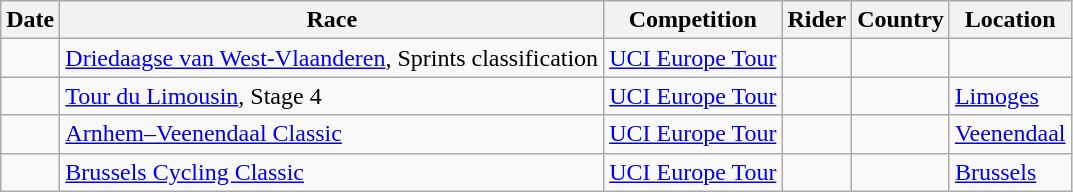<table class="wikitable sortable">
<tr>
<th>Date</th>
<th>Race</th>
<th>Competition</th>
<th>Rider</th>
<th>Country</th>
<th>Location</th>
</tr>
<tr>
<td></td>
<td><a href='#'>Driedaagse van West-Vlaanderen</a>, Sprints classification</td>
<td><a href='#'>UCI Europe Tour</a></td>
<td></td>
<td></td>
<td></td>
</tr>
<tr>
<td></td>
<td><a href='#'>Tour du Limousin</a>, Stage 4</td>
<td><a href='#'>UCI Europe Tour</a></td>
<td></td>
<td></td>
<td><a href='#'>Limoges</a></td>
</tr>
<tr>
<td></td>
<td><a href='#'>Arnhem–Veenendaal Classic</a></td>
<td><a href='#'>UCI Europe Tour</a></td>
<td></td>
<td></td>
<td><a href='#'>Veenendaal</a></td>
</tr>
<tr>
<td></td>
<td><a href='#'>Brussels Cycling Classic</a></td>
<td><a href='#'>UCI Europe Tour</a></td>
<td></td>
<td></td>
<td><a href='#'>Brussels</a></td>
</tr>
</table>
